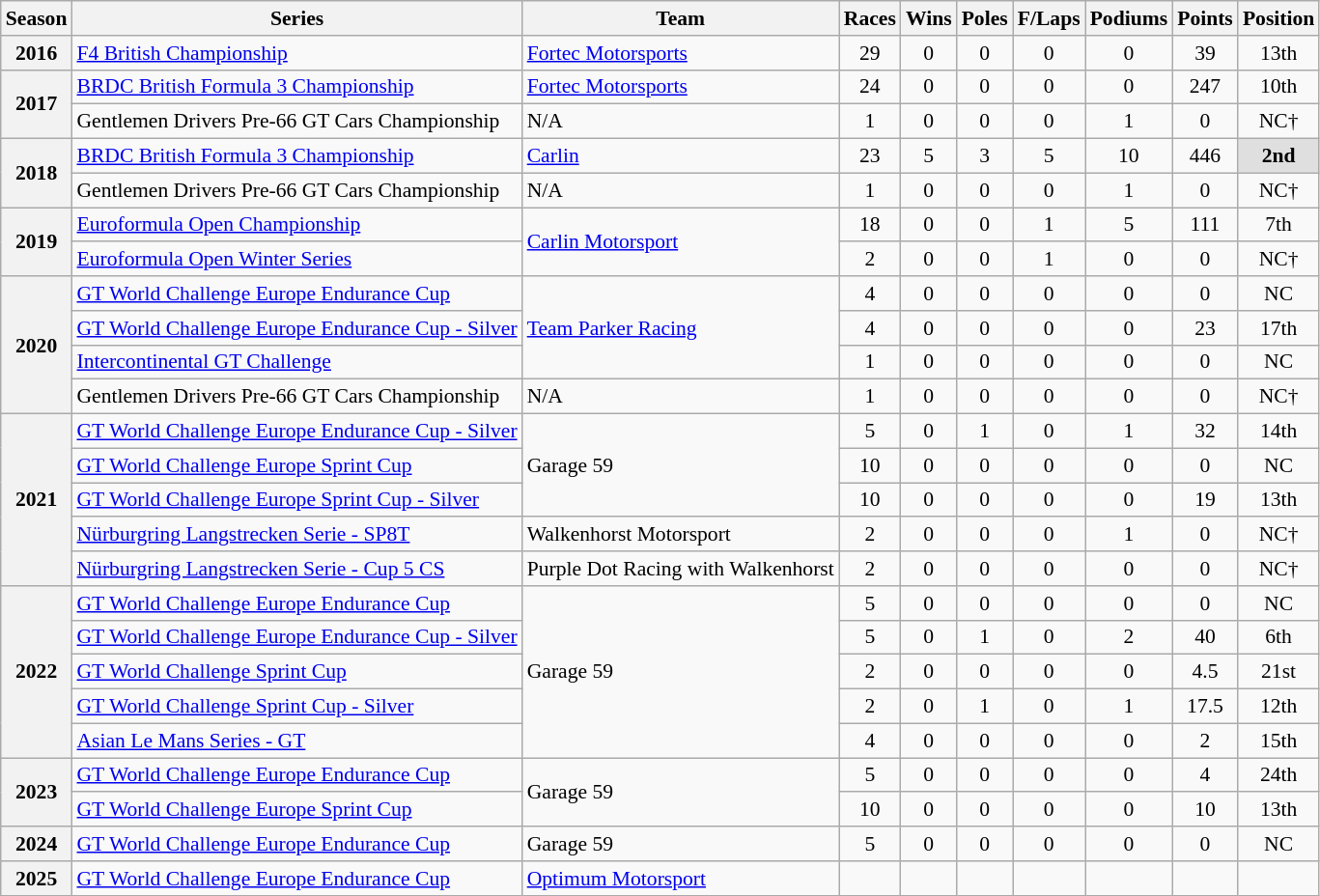<table class="wikitable" style="font-size: 90%; text-align:center">
<tr>
<th>Season</th>
<th>Series</th>
<th>Team</th>
<th>Races</th>
<th>Wins</th>
<th>Poles</th>
<th>F/Laps</th>
<th>Podiums</th>
<th>Points</th>
<th>Position</th>
</tr>
<tr>
<th>2016</th>
<td align="left"><a href='#'>F4 British Championship</a></td>
<td align="left"><a href='#'>Fortec Motorsports</a></td>
<td>29</td>
<td>0</td>
<td>0</td>
<td>0</td>
<td>0</td>
<td>39</td>
<td>13th</td>
</tr>
<tr>
<th rowspan="2">2017</th>
<td align="left"><a href='#'>BRDC British Formula 3 Championship</a></td>
<td align="left"><a href='#'>Fortec Motorsports</a></td>
<td>24</td>
<td>0</td>
<td>0</td>
<td>0</td>
<td>0</td>
<td>247</td>
<td>10th</td>
</tr>
<tr>
<td align="left">Gentlemen Drivers Pre-66 GT Cars Championship</td>
<td align="left">N/A</td>
<td>1</td>
<td>0</td>
<td>0</td>
<td>0</td>
<td>1</td>
<td>0</td>
<td>NC†</td>
</tr>
<tr>
<th rowspan="2">2018</th>
<td align="left"><a href='#'>BRDC British Formula 3 Championship</a></td>
<td align="left"><a href='#'>Carlin</a></td>
<td>23</td>
<td>5</td>
<td>3</td>
<td>5</td>
<td>10</td>
<td>446</td>
<td style="background:#DFDFDF;"><strong>2nd</strong></td>
</tr>
<tr>
<td align="left">Gentlemen Drivers Pre-66 GT Cars Championship</td>
<td align="left">N/A</td>
<td>1</td>
<td>0</td>
<td>0</td>
<td>0</td>
<td>1</td>
<td>0</td>
<td>NC†</td>
</tr>
<tr>
<th rowspan="2">2019</th>
<td align="left"><a href='#'>Euroformula Open Championship</a></td>
<td rowspan="2" align="left"><a href='#'>Carlin Motorsport</a></td>
<td>18</td>
<td>0</td>
<td>0</td>
<td>1</td>
<td>5</td>
<td>111</td>
<td>7th</td>
</tr>
<tr>
<td align="left"><a href='#'>Euroformula Open Winter Series</a></td>
<td>2</td>
<td>0</td>
<td>0</td>
<td>1</td>
<td>0</td>
<td>0</td>
<td>NC†</td>
</tr>
<tr>
<th rowspan="4">2020</th>
<td align=left nowrap><a href='#'>GT World Challenge Europe Endurance Cup</a></td>
<td rowspan="3" align=left><a href='#'>Team Parker Racing</a></td>
<td>4</td>
<td>0</td>
<td>0</td>
<td>0</td>
<td>0</td>
<td>0</td>
<td>NC</td>
</tr>
<tr>
<td align="left"><a href='#'>GT World Challenge Europe Endurance Cup - Silver</a></td>
<td>4</td>
<td>0</td>
<td>0</td>
<td>0</td>
<td>0</td>
<td>23</td>
<td>17th</td>
</tr>
<tr>
<td align="left"><a href='#'>Intercontinental GT Challenge</a></td>
<td>1</td>
<td>0</td>
<td>0</td>
<td>0</td>
<td>0</td>
<td>0</td>
<td>NC</td>
</tr>
<tr>
<td align="left">Gentlemen Drivers Pre-66 GT Cars Championship</td>
<td align="left">N/A</td>
<td>1</td>
<td>0</td>
<td>0</td>
<td>0</td>
<td>0</td>
<td>0</td>
<td>NC†</td>
</tr>
<tr>
<th rowspan="5">2021</th>
<td align="left"><a href='#'>GT World Challenge Europe Endurance Cup - Silver</a></td>
<td rowspan="3" align="left">Garage 59</td>
<td>5</td>
<td>0</td>
<td>1</td>
<td>0</td>
<td>1</td>
<td>32</td>
<td>14th</td>
</tr>
<tr>
<td align=left><a href='#'>GT World Challenge Europe Sprint Cup</a></td>
<td>10</td>
<td>0</td>
<td>0</td>
<td>0</td>
<td>0</td>
<td>0</td>
<td>NC</td>
</tr>
<tr>
<td align="left"><a href='#'>GT World Challenge Europe Sprint Cup - Silver</a></td>
<td>10</td>
<td>0</td>
<td>0</td>
<td>0</td>
<td>0</td>
<td>19</td>
<td>13th</td>
</tr>
<tr>
<td align="left"><a href='#'>Nürburgring Langstrecken Serie - SP8T</a></td>
<td align="left">Walkenhorst Motorsport</td>
<td>2</td>
<td>0</td>
<td>0</td>
<td>0</td>
<td>1</td>
<td>0</td>
<td>NC†</td>
</tr>
<tr>
<td align="left"><a href='#'>Nürburgring Langstrecken Serie - Cup 5 CS</a></td>
<td align=left nowrap>Purple Dot Racing with Walkenhorst</td>
<td>2</td>
<td>0</td>
<td>0</td>
<td>0</td>
<td>0</td>
<td>0</td>
<td>NC†</td>
</tr>
<tr>
<th rowspan="5">2022</th>
<td align="left"><a href='#'>GT World Challenge Europe Endurance Cup</a></td>
<td rowspan="5" align="left">Garage 59</td>
<td>5</td>
<td>0</td>
<td>0</td>
<td>0</td>
<td>0</td>
<td>0</td>
<td>NC</td>
</tr>
<tr>
<td align="left"><a href='#'>GT World Challenge Europe Endurance Cup - Silver</a></td>
<td>5</td>
<td>0</td>
<td>1</td>
<td>0</td>
<td>2</td>
<td>40</td>
<td>6th</td>
</tr>
<tr>
<td align="left"><a href='#'>GT World Challenge Sprint Cup</a></td>
<td>2</td>
<td>0</td>
<td>0</td>
<td>0</td>
<td>0</td>
<td>4.5</td>
<td>21st</td>
</tr>
<tr>
<td align="left"><a href='#'>GT World Challenge Sprint Cup - Silver</a></td>
<td>2</td>
<td>0</td>
<td>1</td>
<td>0</td>
<td>1</td>
<td>17.5</td>
<td>12th</td>
</tr>
<tr>
<td align="left"><a href='#'>Asian Le Mans Series - GT</a></td>
<td>4</td>
<td>0</td>
<td>0</td>
<td>0</td>
<td>0</td>
<td>2</td>
<td>15th</td>
</tr>
<tr>
<th rowspan="2">2023</th>
<td align=left><a href='#'>GT World Challenge Europe Endurance Cup</a></td>
<td rowspan="2" align=left>Garage 59</td>
<td>5</td>
<td>0</td>
<td>0</td>
<td>0</td>
<td>0</td>
<td>4</td>
<td>24th</td>
</tr>
<tr>
<td align=left><a href='#'>GT World Challenge Europe Sprint Cup</a></td>
<td>10</td>
<td>0</td>
<td>0</td>
<td>0</td>
<td>0</td>
<td>10</td>
<td>13th</td>
</tr>
<tr>
<th>2024</th>
<td align=left><a href='#'>GT World Challenge Europe Endurance Cup</a></td>
<td align=left>Garage 59</td>
<td>5</td>
<td>0</td>
<td>0</td>
<td>0</td>
<td>0</td>
<td>0</td>
<td>NC</td>
</tr>
<tr>
<th>2025</th>
<td align=left><a href='#'>GT World Challenge Europe Endurance Cup</a></td>
<td align=left><a href='#'>Optimum Motorsport</a></td>
<td></td>
<td></td>
<td></td>
<td></td>
<td></td>
<td></td>
<td></td>
</tr>
</table>
